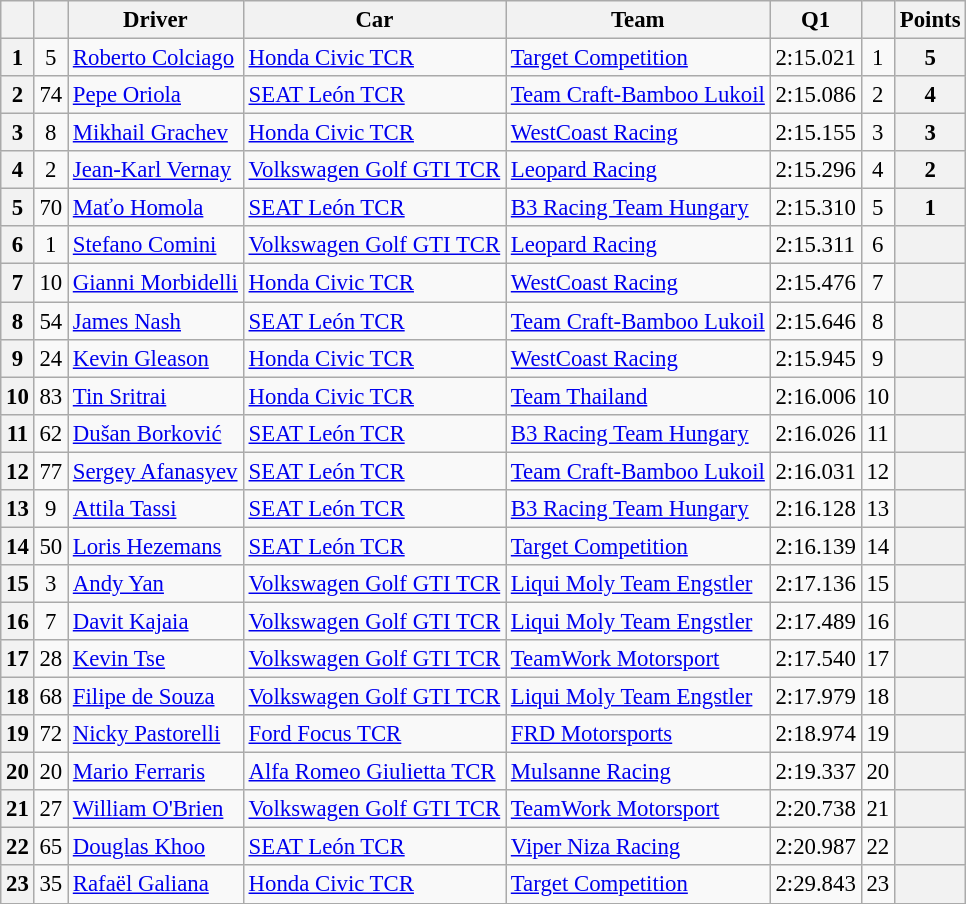<table class="wikitable sortable" style="font-size:95%">
<tr>
<th></th>
<th></th>
<th>Driver</th>
<th>Car</th>
<th>Team</th>
<th>Q1</th>
<th></th>
<th>Points</th>
</tr>
<tr>
<th>1</th>
<td align=center>5</td>
<td> <a href='#'>Roberto Colciago</a></td>
<td><a href='#'>Honda Civic TCR</a></td>
<td> <a href='#'>Target Competition</a></td>
<td>2:15.021</td>
<td align=center>1</td>
<th>5</th>
</tr>
<tr>
<th>2</th>
<td align=center>74</td>
<td> <a href='#'>Pepe Oriola</a></td>
<td><a href='#'>SEAT León TCR</a></td>
<td> <a href='#'>Team Craft-Bamboo Lukoil</a></td>
<td>2:15.086</td>
<td align=center>2</td>
<th>4</th>
</tr>
<tr>
<th>3</th>
<td align=center>8</td>
<td> <a href='#'>Mikhail Grachev</a></td>
<td><a href='#'>Honda Civic TCR</a></td>
<td> <a href='#'>WestCoast Racing</a></td>
<td>2:15.155</td>
<td align=center>3</td>
<th>3</th>
</tr>
<tr>
<th>4</th>
<td align=center>2</td>
<td> <a href='#'>Jean-Karl Vernay</a></td>
<td><a href='#'>Volkswagen Golf GTI TCR</a></td>
<td> <a href='#'>Leopard Racing</a></td>
<td>2:15.296</td>
<td align=center>4</td>
<th>2</th>
</tr>
<tr>
<th>5</th>
<td align=center>70</td>
<td> <a href='#'>Maťo Homola</a></td>
<td><a href='#'>SEAT León TCR</a></td>
<td> <a href='#'>B3 Racing Team Hungary</a></td>
<td>2:15.310</td>
<td align=center>5</td>
<th>1</th>
</tr>
<tr>
<th>6</th>
<td align=center>1</td>
<td> <a href='#'>Stefano Comini</a></td>
<td><a href='#'>Volkswagen Golf GTI TCR</a></td>
<td> <a href='#'>Leopard Racing</a></td>
<td>2:15.311</td>
<td align=center>6</td>
<th></th>
</tr>
<tr>
<th>7</th>
<td align=center>10</td>
<td> <a href='#'>Gianni Morbidelli</a></td>
<td><a href='#'>Honda Civic TCR</a></td>
<td> <a href='#'>WestCoast Racing</a></td>
<td>2:15.476</td>
<td align=center>7</td>
<th></th>
</tr>
<tr>
<th>8</th>
<td align=center>54</td>
<td> <a href='#'>James Nash</a></td>
<td><a href='#'>SEAT León TCR</a></td>
<td> <a href='#'>Team Craft-Bamboo Lukoil</a></td>
<td>2:15.646</td>
<td align=center>8</td>
<th></th>
</tr>
<tr>
<th>9</th>
<td align=center>24</td>
<td> <a href='#'>Kevin Gleason</a></td>
<td><a href='#'>Honda Civic TCR</a></td>
<td> <a href='#'>WestCoast Racing</a></td>
<td>2:15.945</td>
<td align=center>9</td>
<th></th>
</tr>
<tr>
<th>10</th>
<td align=center>83</td>
<td> <a href='#'>Tin Sritrai</a></td>
<td><a href='#'>Honda Civic TCR</a></td>
<td> <a href='#'>Team Thailand</a></td>
<td>2:16.006</td>
<td align=center>10</td>
<th></th>
</tr>
<tr>
<th>11</th>
<td align=center>62</td>
<td> <a href='#'>Dušan Borković</a></td>
<td><a href='#'>SEAT León TCR</a></td>
<td> <a href='#'>B3 Racing Team Hungary</a></td>
<td>2:16.026</td>
<td align=center>11</td>
<th></th>
</tr>
<tr>
<th>12</th>
<td align=center>77</td>
<td> <a href='#'>Sergey Afanasyev</a></td>
<td><a href='#'>SEAT León TCR</a></td>
<td> <a href='#'>Team Craft-Bamboo Lukoil</a></td>
<td>2:16.031</td>
<td align=center>12</td>
<th></th>
</tr>
<tr>
<th>13</th>
<td align=center>9</td>
<td> <a href='#'>Attila Tassi</a></td>
<td><a href='#'>SEAT León TCR</a></td>
<td> <a href='#'>B3 Racing Team Hungary</a></td>
<td>2:16.128</td>
<td align=center>13</td>
<th></th>
</tr>
<tr>
<th>14</th>
<td align=center>50</td>
<td> <a href='#'>Loris Hezemans</a></td>
<td><a href='#'>SEAT León TCR</a></td>
<td> <a href='#'>Target Competition</a></td>
<td>2:16.139</td>
<td align=center>14</td>
<th></th>
</tr>
<tr>
<th>15</th>
<td align=center>3</td>
<td> <a href='#'>Andy Yan</a></td>
<td><a href='#'>Volkswagen Golf GTI TCR</a></td>
<td> <a href='#'>Liqui Moly Team Engstler</a></td>
<td>2:17.136</td>
<td align=center>15</td>
<th></th>
</tr>
<tr>
<th>16</th>
<td align=center>7</td>
<td> <a href='#'>Davit Kajaia</a></td>
<td><a href='#'>Volkswagen Golf GTI TCR</a></td>
<td> <a href='#'>Liqui Moly Team Engstler</a></td>
<td>2:17.489</td>
<td align=center>16</td>
<th></th>
</tr>
<tr>
<th>17</th>
<td align=center>28</td>
<td> <a href='#'>Kevin Tse</a></td>
<td><a href='#'>Volkswagen Golf GTI TCR</a></td>
<td> <a href='#'>TeamWork Motorsport</a></td>
<td>2:17.540</td>
<td align=center>17</td>
<th></th>
</tr>
<tr>
<th>18</th>
<td align=center>68</td>
<td> <a href='#'>Filipe de Souza</a></td>
<td><a href='#'>Volkswagen Golf GTI TCR</a></td>
<td> <a href='#'>Liqui Moly Team Engstler</a></td>
<td>2:17.979</td>
<td align=center>18</td>
<th></th>
</tr>
<tr>
<th>19</th>
<td align=center>72</td>
<td> <a href='#'>Nicky Pastorelli</a></td>
<td><a href='#'>Ford Focus TCR</a></td>
<td> <a href='#'>FRD Motorsports</a></td>
<td>2:18.974</td>
<td align=center>19</td>
<th></th>
</tr>
<tr>
<th>20</th>
<td align=center>20</td>
<td> <a href='#'>Mario Ferraris</a></td>
<td><a href='#'>Alfa Romeo Giulietta TCR</a></td>
<td> <a href='#'>Mulsanne Racing</a></td>
<td>2:19.337</td>
<td align=center>20</td>
<th></th>
</tr>
<tr>
<th>21</th>
<td align=center>27</td>
<td> <a href='#'>William O'Brien</a></td>
<td><a href='#'>Volkswagen Golf GTI TCR</a></td>
<td> <a href='#'>TeamWork Motorsport</a></td>
<td>2:20.738</td>
<td align=center>21</td>
<th></th>
</tr>
<tr>
<th>22</th>
<td align=center>65</td>
<td> <a href='#'>Douglas Khoo</a></td>
<td><a href='#'>SEAT León TCR</a></td>
<td> <a href='#'>Viper Niza Racing</a></td>
<td>2:20.987</td>
<td align=center>22</td>
<th></th>
</tr>
<tr>
<th>23</th>
<td align=center>35</td>
<td> <a href='#'>Rafaël Galiana</a></td>
<td><a href='#'>Honda Civic TCR</a></td>
<td> <a href='#'>Target Competition</a></td>
<td>2:29.843</td>
<td align=center>23</td>
<th></th>
</tr>
<tr>
</tr>
</table>
